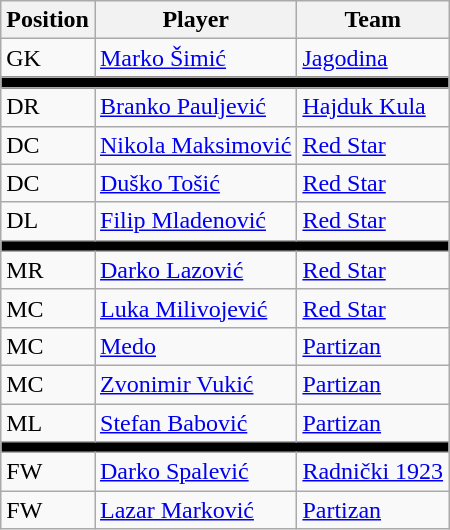<table class="wikitable">
<tr>
<th>Position</th>
<th>Player</th>
<th>Team</th>
</tr>
<tr>
<td>GK</td>
<td> <a href='#'>Marko Šimić</a></td>
<td><a href='#'>Jagodina</a></td>
</tr>
<tr>
<td colspan=3 style="background: black"></td>
</tr>
<tr>
<td>DR</td>
<td> <a href='#'>Branko Pauljević</a></td>
<td><a href='#'>Hajduk Kula</a></td>
</tr>
<tr>
<td>DC</td>
<td> <a href='#'>Nikola Maksimović</a></td>
<td><a href='#'>Red Star</a></td>
</tr>
<tr>
<td>DC</td>
<td> <a href='#'>Duško Tošić</a></td>
<td><a href='#'>Red Star</a></td>
</tr>
<tr>
<td>DL</td>
<td> <a href='#'>Filip Mladenović</a></td>
<td><a href='#'>Red Star</a></td>
</tr>
<tr>
<td colspan=3 style="background: black"></td>
</tr>
<tr>
<td>MR</td>
<td> <a href='#'>Darko Lazović</a></td>
<td><a href='#'>Red Star</a></td>
</tr>
<tr>
<td>MC</td>
<td> <a href='#'>Luka Milivojević</a></td>
<td><a href='#'>Red Star</a></td>
</tr>
<tr>
<td>MC</td>
<td> <a href='#'>Medo</a></td>
<td><a href='#'>Partizan</a></td>
</tr>
<tr>
<td>MC</td>
<td> <a href='#'>Zvonimir Vukić</a></td>
<td><a href='#'>Partizan</a></td>
</tr>
<tr>
<td>ML</td>
<td> <a href='#'>Stefan Babović</a></td>
<td><a href='#'>Partizan</a></td>
</tr>
<tr>
<td colspan=3 style="background: black"></td>
</tr>
<tr>
<td>FW</td>
<td> <a href='#'>Darko Spalević</a></td>
<td><a href='#'>Radnički 1923</a></td>
</tr>
<tr>
<td>FW</td>
<td> <a href='#'>Lazar Marković</a></td>
<td><a href='#'>Partizan</a></td>
</tr>
</table>
